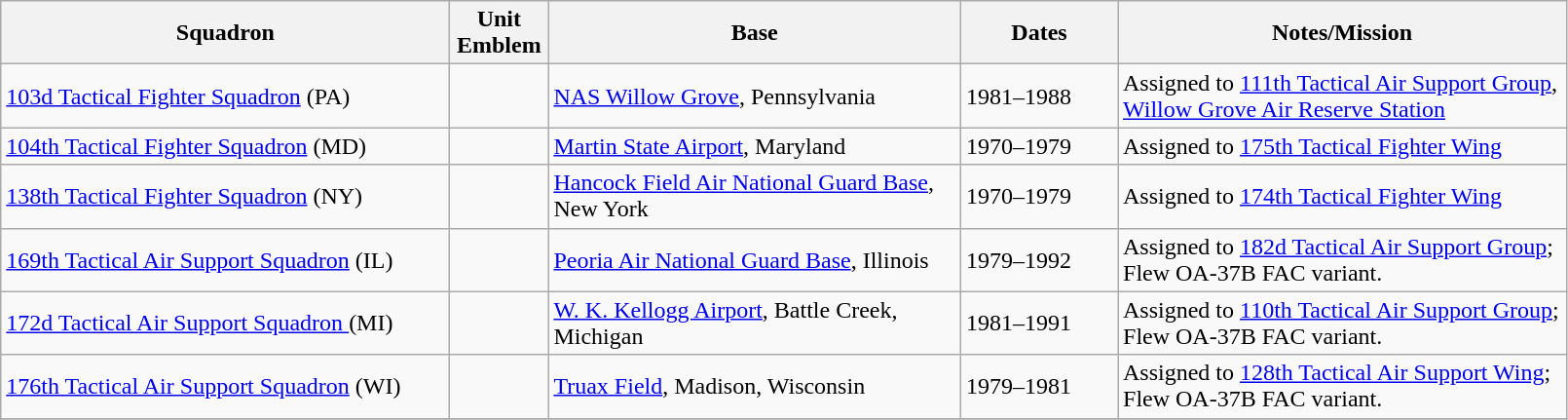<table class="wikitable">
<tr>
<th scope="col" width="300">Squadron</th>
<th scope="col" width="60">Unit Emblem</th>
<th scope="col" width="275">Base</th>
<th scope="col" width="100">Dates</th>
<th scope="col" width="300">Notes/Mission</th>
</tr>
<tr>
<td><a href='#'>103d Tactical Fighter Squadron</a> (PA)</td>
<td></td>
<td><a href='#'>NAS Willow Grove</a>, Pennsylvania</td>
<td>1981–1988</td>
<td>Assigned to <a href='#'>111th Tactical Air Support Group</a>, <a href='#'>Willow Grove Air Reserve Station</a></td>
</tr>
<tr>
<td><a href='#'>104th Tactical Fighter Squadron</a> (MD)</td>
<td></td>
<td><a href='#'>Martin State Airport</a>, Maryland</td>
<td>1970–1979</td>
<td>Assigned to <a href='#'>175th Tactical Fighter Wing</a></td>
</tr>
<tr>
<td><a href='#'>138th Tactical Fighter Squadron</a> (NY)</td>
<td></td>
<td><a href='#'>Hancock Field Air National Guard Base</a>, New York</td>
<td>1970–1979</td>
<td>Assigned to <a href='#'>174th Tactical Fighter Wing</a></td>
</tr>
<tr>
<td><a href='#'>169th Tactical Air Support Squadron</a> (IL)</td>
<td></td>
<td><a href='#'>Peoria Air National Guard Base</a>, Illinois</td>
<td>1979–1992</td>
<td>Assigned to <a href='#'>182d Tactical Air Support Group</a>; Flew OA-37B FAC variant.</td>
</tr>
<tr>
<td><a href='#'>172d Tactical Air Support Squadron </a> (MI)</td>
<td></td>
<td><a href='#'>W. K. Kellogg Airport</a>, Battle Creek, Michigan</td>
<td>1981–1991</td>
<td>Assigned to <a href='#'>110th Tactical Air Support Group</a>; Flew OA-37B FAC variant.</td>
</tr>
<tr>
<td><a href='#'>176th Tactical Air Support Squadron</a> (WI)</td>
<td></td>
<td><a href='#'>Truax Field</a>, Madison, Wisconsin</td>
<td>1979–1981</td>
<td>Assigned to <a href='#'>128th Tactical Air Support Wing</a>; Flew OA-37B FAC variant.</td>
</tr>
<tr>
</tr>
<tr>
</tr>
</table>
